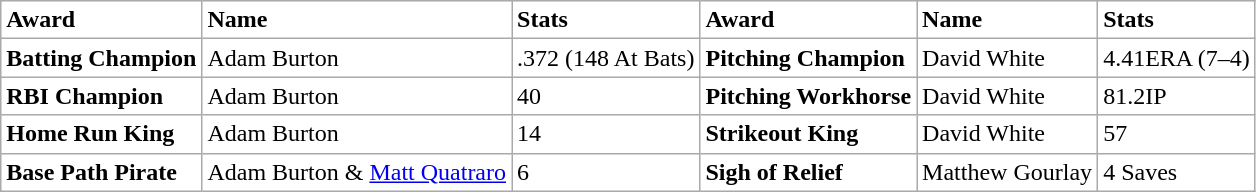<table class="wikitable">
<tr bgcolor="#FFFFFF">
<td><strong>Award</strong></td>
<td><strong>Name</strong></td>
<td><strong>Stats</strong></td>
<td><strong>Award</strong></td>
<td><strong>Name</strong></td>
<td><strong>Stats</strong></td>
</tr>
<tr bgcolor="#FFFFFF">
<td><strong>Batting Champion</strong></td>
<td>Adam Burton</td>
<td>.372 (148 At Bats)</td>
<td><strong>Pitching Champion</strong></td>
<td>David White</td>
<td>4.41ERA (7–4)</td>
</tr>
<tr bgcolor="#FFFFFF">
<td><strong>RBI Champion</strong></td>
<td>Adam Burton</td>
<td>40</td>
<td><strong>Pitching Workhorse</strong></td>
<td>David White</td>
<td>81.2IP</td>
</tr>
<tr bgcolor="#FFFFFF">
<td><strong>Home Run King</strong></td>
<td>Adam Burton</td>
<td>14</td>
<td><strong>Strikeout King</strong></td>
<td>David White</td>
<td>57</td>
</tr>
<tr bgcolor="#FFFFFF">
<td><strong>Base Path Pirate</strong></td>
<td>Adam Burton & <a href='#'>Matt Quatraro</a></td>
<td>6</td>
<td><strong>Sigh of Relief</strong></td>
<td>Matthew Gourlay</td>
<td>4 Saves</td>
</tr>
</table>
